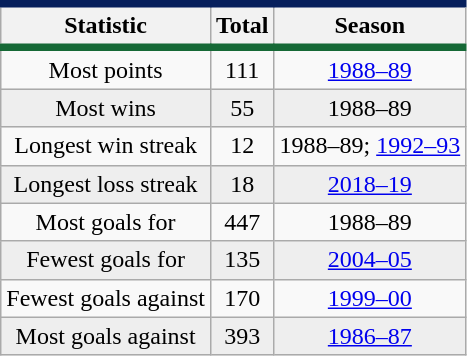<table class="wikitable" style="float:left; text-align: center; margin-right:1em">
<tr style="border-top:#061F5C 5px solid; border-bottom:#166936 5px solid;">
<th>Statistic</th>
<th>Total</th>
<th>Season</th>
</tr>
<tr>
<td>Most points</td>
<td>111</td>
<td><a href='#'>1988–89</a></td>
</tr>
<tr align="center" bgcolor="#eeeeee">
<td>Most wins</td>
<td>55</td>
<td>1988–89</td>
</tr>
<tr>
<td>Longest win streak</td>
<td>12</td>
<td>1988–89; <a href='#'>1992–93</a></td>
</tr>
<tr align="center" bgcolor="#eeeeee">
<td>Longest loss streak</td>
<td>18</td>
<td><a href='#'>2018–19</a></td>
</tr>
<tr>
<td>Most goals for</td>
<td>447</td>
<td>1988–89</td>
</tr>
<tr align="center" bgcolor="#eeeeee">
<td>Fewest goals for</td>
<td>135</td>
<td><a href='#'>2004–05</a></td>
</tr>
<tr>
<td>Fewest goals against</td>
<td>170</td>
<td><a href='#'>1999–00</a></td>
</tr>
<tr align="center" bgcolor="#eeeeee">
<td>Most goals against</td>
<td>393</td>
<td><a href='#'>1986–87</a></td>
</tr>
</table>
